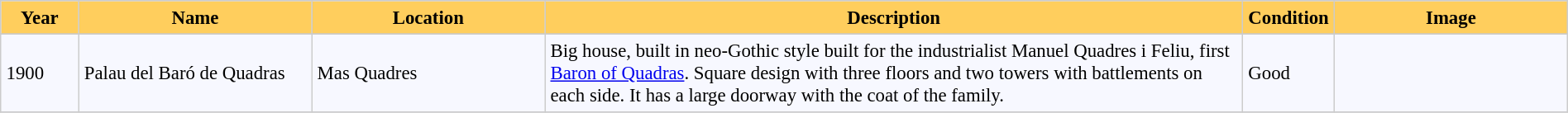<table bgcolor="#f7f8ff" cellpadding="4" cellspacing="0" border="1" style="font-size: 95%; border: #cccccc solid 1px; border-collapse: collapse;">
<tr>
<th width="5%" style="background:#ffce5d;">Year</th>
<th width="15%" style="background:#ffce5d;">Name</th>
<th width="15%" style="background:#ffce5d;">Location</th>
<th width="45%" style="background:#ffce5d;">Description</th>
<th width="5%" style="background:#ffce5d;">Condition</th>
<th width="15%" style="background:#ffce5d;">Image</th>
</tr>
<tr ---->
</tr>
<tr>
<td>1900</td>
<td>Palau del Baró de Quadras</td>
<td>Mas Quadres<br> <small></small></td>
<td>Big house, built in neo-Gothic style built for the industrialist Manuel Quadres i Feliu, first <a href='#'>Baron of Quadras</a>. Square design with three floors and two towers with battlements on each side. It has a large doorway with the coat of the family.</td>
<td>Good</td>
<td></td>
</tr>
<tr>
</tr>
</table>
